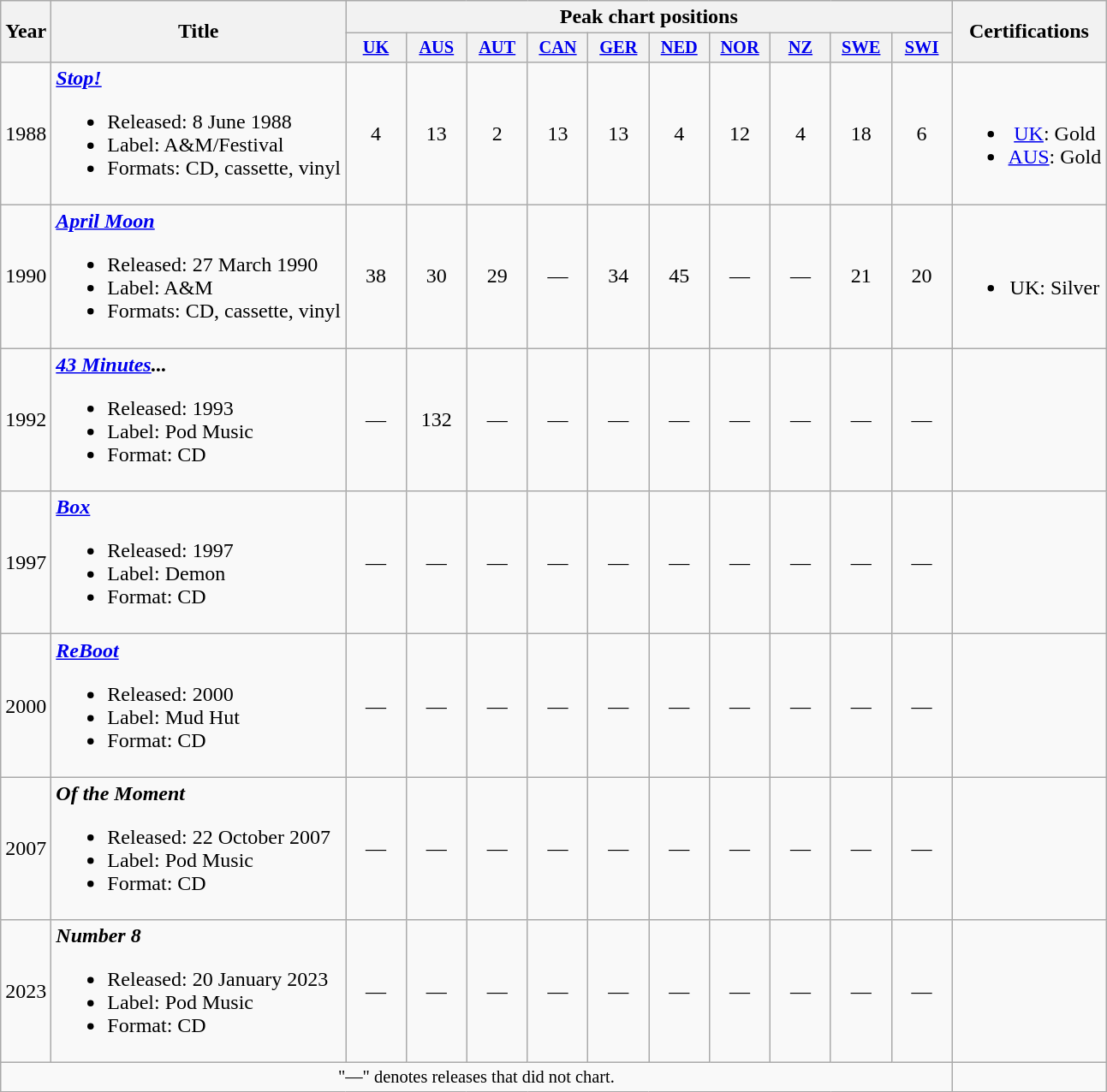<table class="wikitable" style=text-align:center;>
<tr>
<th scope="col" rowspan="2">Year</th>
<th scope="col" rowspan="2">Title</th>
<th scope="col" colspan="10">Peak chart positions</th>
<th scope="col" rowspan="2">Certifications</th>
</tr>
<tr>
<th style="width:3em;font-size:85%"><a href='#'>UK</a><br></th>
<th style="width:3em;font-size:85%"><a href='#'>AUS</a><br></th>
<th style="width:3em;font-size:85%"><a href='#'>AUT</a><br></th>
<th style="width:3em;font-size:85%"><a href='#'>CAN</a><br></th>
<th style="width:3em;font-size:85%"><a href='#'>GER</a><br></th>
<th style="width:3em;font-size:85%"><a href='#'>NED</a><br></th>
<th style="width:3em;font-size:85%"><a href='#'>NOR</a><br></th>
<th style="width:3em;font-size:85%"><a href='#'>NZ</a><br></th>
<th style="width:3em;font-size:85%"><a href='#'>SWE</a><br></th>
<th style="width:3em;font-size:85%"><a href='#'>SWI</a><br></th>
</tr>
<tr>
<td style="text-align:center;">1988</td>
<td align=left><strong><em><a href='#'>Stop!</a></em></strong><br><ul><li>Released: 8 June 1988</li><li>Label: A&M/Festival</li><li>Formats: CD, cassette, vinyl</li></ul></td>
<td>4</td>
<td>13</td>
<td>2</td>
<td>13</td>
<td>13</td>
<td>4</td>
<td>12</td>
<td>4</td>
<td>18</td>
<td>6</td>
<td><br><ul><li><a href='#'>UK</a>: Gold</li><li><a href='#'>AUS</a>: Gold</li></ul></td>
</tr>
<tr>
<td style="text-align:center;">1990</td>
<td align=left><strong><em><a href='#'>April Moon</a></em></strong><br><ul><li>Released: 27 March 1990</li><li>Label: A&M</li><li>Formats: CD, cassette, vinyl</li></ul></td>
<td>38</td>
<td>30</td>
<td>29</td>
<td>—</td>
<td>34</td>
<td>45</td>
<td>—</td>
<td>—</td>
<td>21</td>
<td>20</td>
<td><br><ul><li>UK: Silver</li></ul></td>
</tr>
<tr>
<td style="text-align:center;">1992</td>
<td align=left><strong><em><a href='#'>43 Minutes</a>...</em></strong><br><ul><li>Released: 1993</li><li>Label: Pod Music</li><li>Format: CD</li></ul></td>
<td>—</td>
<td>132</td>
<td>—</td>
<td>—</td>
<td>—</td>
<td>—</td>
<td>—</td>
<td>—</td>
<td>—</td>
<td>—</td>
<td></td>
</tr>
<tr>
<td style="text-align:center;">1997</td>
<td align=left><strong><em><a href='#'>Box</a></em></strong><br><ul><li>Released: 1997</li><li>Label: Demon</li><li>Format: CD</li></ul></td>
<td>—</td>
<td>—</td>
<td>—</td>
<td>—</td>
<td>—</td>
<td>—</td>
<td>—</td>
<td>—</td>
<td>—</td>
<td>—</td>
<td></td>
</tr>
<tr>
<td style="text-align:center;">2000</td>
<td align=left><strong><em><a href='#'>ReBoot</a></em></strong><br><ul><li>Released: 2000</li><li>Label: Mud Hut</li><li>Format: CD</li></ul></td>
<td>—</td>
<td>—</td>
<td>—</td>
<td>—</td>
<td>—</td>
<td>—</td>
<td>—</td>
<td>—</td>
<td>—</td>
<td>—</td>
<td></td>
</tr>
<tr>
<td style="text-align:center;">2007</td>
<td align=left><strong><em>Of the Moment</em></strong><br><ul><li>Released: 22 October 2007</li><li>Label: Pod Music</li><li>Format: CD</li></ul></td>
<td>—</td>
<td>—</td>
<td>—</td>
<td>—</td>
<td>—</td>
<td>—</td>
<td>—</td>
<td>—</td>
<td>—</td>
<td>—</td>
<td></td>
</tr>
<tr>
<td style="text-align:center;">2023</td>
<td align=left><strong><em>Number 8</em></strong><br><ul><li>Released: 20 January 2023</li><li>Label: Pod Music</li><li>Format: CD</li></ul></td>
<td>—</td>
<td>—</td>
<td>—</td>
<td>—</td>
<td>—</td>
<td>—</td>
<td>—</td>
<td>—</td>
<td>—</td>
<td>—</td>
<td></td>
</tr>
<tr>
<td colspan="12" style="text-align:center; font-size:85%">"—" denotes releases that did not chart.</td>
</tr>
</table>
